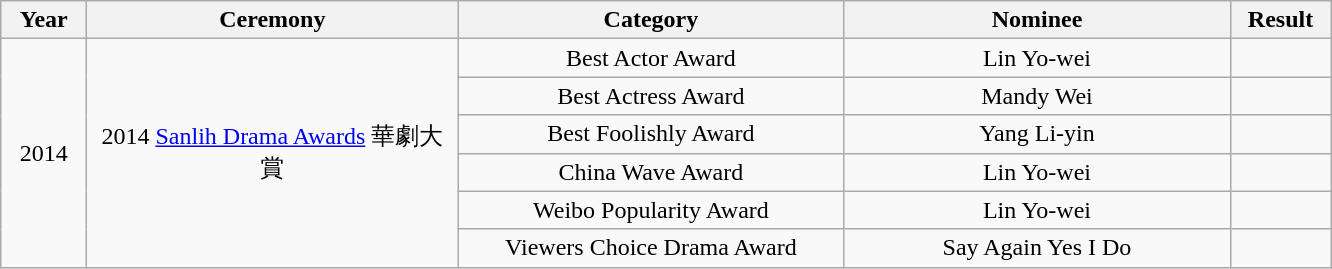<table class="wikitable">
<tr>
<th style="width:50px;">Year</th>
<th style="width:240px;">Ceremony</th>
<th style="width:250px;">Category</th>
<th style="width:250px;">Nominee</th>
<th style="width:60px;">Result</th>
</tr>
<tr>
<td align="center" rowspan=6>2014</td>
<td align="center" rowspan=6>2014 <a href='#'>Sanlih Drama Awards</a> 華劇大賞 </td>
<td align="center">Best Actor Award</td>
<td align="center">Lin Yo-wei</td>
<td></td>
</tr>
<tr>
<td align="center">Best Actress Award</td>
<td align="center">Mandy Wei</td>
<td></td>
</tr>
<tr>
<td align="center">Best Foolishly Award</td>
<td align="center">Yang Li-yin</td>
<td></td>
</tr>
<tr>
<td align="center">China Wave Award</td>
<td align="center">Lin Yo-wei</td>
<td></td>
</tr>
<tr>
<td align="center">Weibo Popularity Award</td>
<td align="center">Lin Yo-wei</td>
<td></td>
</tr>
<tr>
<td align="center">Viewers Choice Drama Award</td>
<td align="center">Say Again Yes I Do</td>
<td></td>
</tr>
</table>
